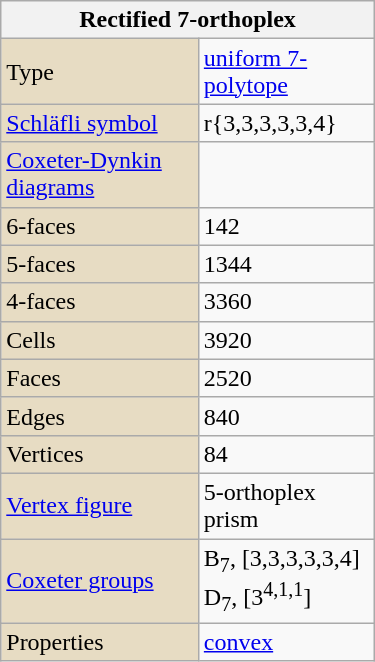<table class="wikitable" align="right" style="margin-left:10px" width="250">
<tr>
<th bgcolor=#e7dcc3 colspan=2>Rectified 7-orthoplex</th>
</tr>
<tr>
<td bgcolor=#e7dcc3>Type</td>
<td><a href='#'>uniform 7-polytope</a></td>
</tr>
<tr>
<td bgcolor=#e7dcc3><a href='#'>Schläfli symbol</a></td>
<td>r{3,3,3,3,3,4}</td>
</tr>
<tr>
<td bgcolor=#e7dcc3><a href='#'>Coxeter-Dynkin diagrams</a></td>
<td><br></td>
</tr>
<tr>
<td bgcolor=#e7dcc3>6-faces</td>
<td>142</td>
</tr>
<tr>
<td bgcolor=#e7dcc3>5-faces</td>
<td>1344</td>
</tr>
<tr>
<td bgcolor=#e7dcc3>4-faces</td>
<td>3360</td>
</tr>
<tr>
<td bgcolor=#e7dcc3>Cells</td>
<td>3920</td>
</tr>
<tr>
<td bgcolor=#e7dcc3>Faces</td>
<td>2520</td>
</tr>
<tr>
<td bgcolor=#e7dcc3>Edges</td>
<td>840</td>
</tr>
<tr>
<td bgcolor=#e7dcc3>Vertices</td>
<td>84</td>
</tr>
<tr>
<td bgcolor=#e7dcc3><a href='#'>Vertex figure</a></td>
<td>5-orthoplex prism</td>
</tr>
<tr>
<td bgcolor=#e7dcc3><a href='#'>Coxeter groups</a></td>
<td>B<sub>7</sub>, [3,3,3,3,3,4]<br>D<sub>7</sub>, [3<sup>4,1,1</sup>]</td>
</tr>
<tr>
<td bgcolor=#e7dcc3>Properties</td>
<td><a href='#'>convex</a></td>
</tr>
</table>
